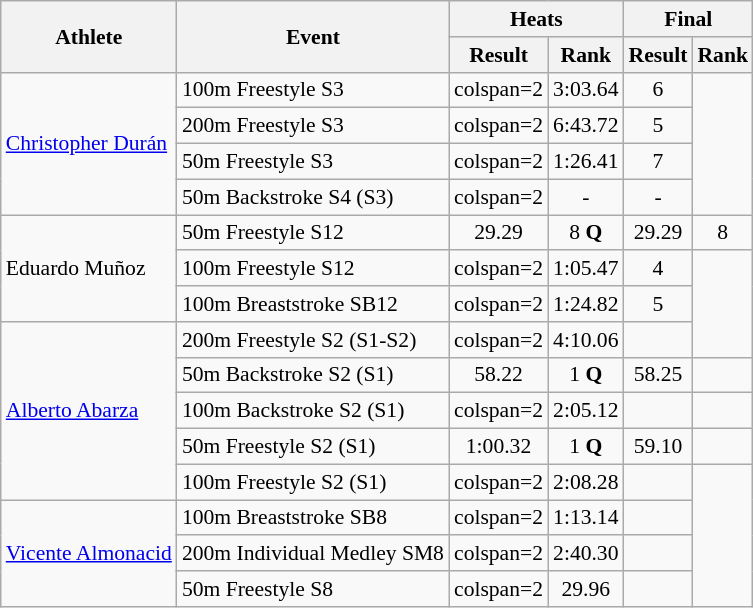<table class=wikitable style="font-size:90%">
<tr>
<th rowspan="2">Athlete</th>
<th rowspan="2">Event</th>
<th colspan="2">Heats</th>
<th colspan="2">Final</th>
</tr>
<tr>
<th>Result</th>
<th>Rank</th>
<th>Result</th>
<th>Rank</th>
</tr>
<tr align=center>
<td align=left rowspan=4><a href='#'>Christopher Durán</a></td>
<td align=left>100m Freestyle S3</td>
<td>colspan=2 </td>
<td>3:03.64</td>
<td>6</td>
</tr>
<tr align=center>
<td align=left>200m Freestyle S3</td>
<td>colspan=2 </td>
<td>6:43.72</td>
<td>5</td>
</tr>
<tr align=center>
<td align=left>50m Freestyle S3</td>
<td>colspan=2 </td>
<td>1:26.41</td>
<td>7</td>
</tr>
<tr align=center>
<td align=left>50m Backstroke S4 (S3)</td>
<td>colspan=2 </td>
<td>-</td>
<td>-</td>
</tr>
<tr align=center>
<td align=left rowspan=3>Eduardo Muñoz</td>
<td align=left>50m Freestyle S12</td>
<td>29.29</td>
<td>8 <strong>Q</strong></td>
<td>29.29</td>
<td>8</td>
</tr>
<tr align=center>
<td align=left>100m Freestyle S12</td>
<td>colspan=2 </td>
<td>1:05.47</td>
<td>4</td>
</tr>
<tr align=center>
<td align=left>100m Breaststroke SB12</td>
<td>colspan=2 </td>
<td>1:24.82</td>
<td>5</td>
</tr>
<tr align=center>
<td align=left rowspan=5><a href='#'>Alberto Abarza</a></td>
<td align=left>200m Freestyle S2 (S1-S2)</td>
<td>colspan=2 </td>
<td>4:10.06</td>
<td></td>
</tr>
<tr align=center>
<td align=left>50m Backstroke S2 (S1)</td>
<td>58.22</td>
<td>1 <strong>Q</strong></td>
<td>58.25</td>
<td></td>
</tr>
<tr align=center>
<td align=left>100m Backstroke S2 (S1)</td>
<td>colspan=2 </td>
<td>2:05.12</td>
<td></td>
</tr>
<tr align=center>
<td align=left>50m Freestyle S2 (S1)</td>
<td>1:00.32</td>
<td>1 <strong>Q</strong></td>
<td>59.10</td>
<td></td>
</tr>
<tr align=center>
<td align=left>100m Freestyle S2 (S1)</td>
<td>colspan=2 </td>
<td>2:08.28</td>
<td></td>
</tr>
<tr align=center>
<td align=left rowspan=3><a href='#'>Vicente Almonacid</a></td>
<td align=left>100m Breaststroke SB8</td>
<td>colspan=2 </td>
<td>1:13.14</td>
<td></td>
</tr>
<tr align=center>
<td align=left>200m Individual Medley SM8</td>
<td>colspan=2 </td>
<td>2:40.30</td>
<td></td>
</tr>
<tr align=center>
<td align=left>50m Freestyle S8</td>
<td>colspan=2 </td>
<td>29.96</td>
<td></td>
</tr>
</table>
